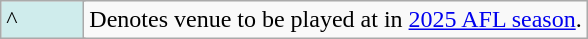<table class="wikitable">
<tr>
<td colspan="2" style="background-color:#CFECEC; width:3em">^</td>
<td>Denotes venue to be played at in <a href='#'>2025 AFL season</a>.</td>
</tr>
</table>
